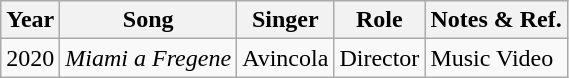<table class="wikitable sortable">
<tr>
<th>Year</th>
<th>Song</th>
<th>Singer</th>
<th>Role</th>
<th class="unsortable">Notes & Ref.</th>
</tr>
<tr>
<td>2020</td>
<td><em>Miami a Fregene</em></td>
<td>Avincola</td>
<td>Director</td>
<td>Music Video</td>
</tr>
</table>
